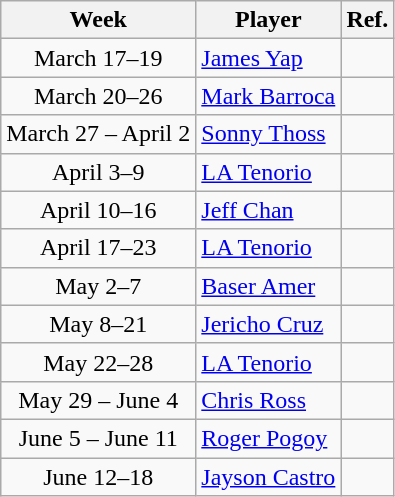<table class="wikitable" border="1">
<tr>
<th>Week</th>
<th>Player</th>
<th>Ref.</th>
</tr>
<tr>
<td align=center>March 17–19</td>
<td><a href='#'>James Yap</a>  </td>
<td align=center></td>
</tr>
<tr>
<td align=center>March 20–26</td>
<td><a href='#'>Mark Barroca</a>  </td>
<td align=center></td>
</tr>
<tr>
<td align=center>March 27 – April 2</td>
<td><a href='#'>Sonny Thoss</a>  </td>
<td align=center></td>
</tr>
<tr>
<td align=center>April 3–9</td>
<td><a href='#'>LA Tenorio</a>  </td>
<td align=center></td>
</tr>
<tr>
<td align=center>April 10–16</td>
<td><a href='#'>Jeff Chan</a>  </td>
<td align=center></td>
</tr>
<tr>
<td align=center>April 17–23</td>
<td><a href='#'>LA Tenorio</a>  </td>
<td align=center></td>
</tr>
<tr>
<td align=center>May 2–7</td>
<td><a href='#'>Baser Amer</a>  </td>
<td align=center></td>
</tr>
<tr>
<td align=center>May 8–21</td>
<td><a href='#'>Jericho Cruz</a>  </td>
<td align=center></td>
</tr>
<tr>
<td align=center>May 22–28</td>
<td><a href='#'>LA Tenorio</a>  </td>
<td align=center></td>
</tr>
<tr>
<td align=center>May 29 – June 4</td>
<td><a href='#'>Chris Ross</a>  </td>
<td align=center></td>
</tr>
<tr>
<td align=center>June 5 – June 11</td>
<td><a href='#'>Roger Pogoy</a>  </td>
<td align=center></td>
</tr>
<tr>
<td align=center>June 12–18</td>
<td><a href='#'>Jayson Castro</a>  </td>
<td align=center></td>
</tr>
</table>
